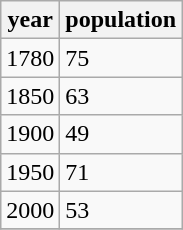<table class="wikitable">
<tr>
<th>year</th>
<th>population</th>
</tr>
<tr>
<td>1780</td>
<td>75</td>
</tr>
<tr>
<td>1850</td>
<td>63</td>
</tr>
<tr>
<td>1900</td>
<td>49</td>
</tr>
<tr>
<td>1950</td>
<td>71</td>
</tr>
<tr>
<td>2000</td>
<td>53</td>
</tr>
<tr>
</tr>
</table>
